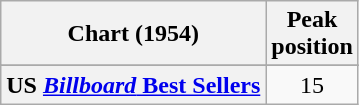<table class="wikitable sortable plainrowheaders" style="text-align:center">
<tr>
<th>Chart (1954)</th>
<th>Peak<br>position</th>
</tr>
<tr>
</tr>
<tr>
<th scope="row">US <a href='#'><em>Billboard</em> Best Sellers</a></th>
<td>15</td>
</tr>
</table>
